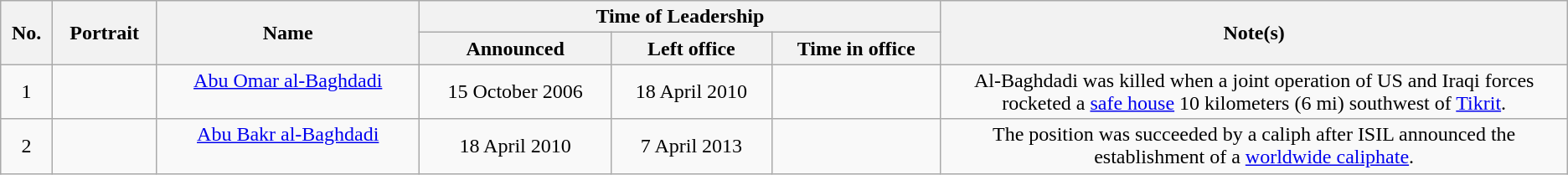<table class="wikitable" style="text-align:center">
<tr>
<th rowspan="2">No.</th>
<th rowspan="2">Portrait</th>
<th rowspan="2">Name<br></th>
<th colspan="3">Time of Leadership</th>
<th rowspan="2" width="40%">Note(s)</th>
</tr>
<tr>
<th>Announced</th>
<th>Left office</th>
<th>Time in office</th>
</tr>
<tr>
<td>1</td>
<td></td>
<td><a href='#'>Abu Omar al-Baghdadi</a><br><br></td>
<td>15 October 2006</td>
<td>18 April 2010</td>
<td></td>
<td>Al-Baghdadi was killed when a joint operation of US and Iraqi forces rocketed a <a href='#'>safe house</a> 10 kilometers (6 mi) southwest of <a href='#'>Tikrit</a>.</td>
</tr>
<tr>
<td>2</td>
<td></td>
<td><a href='#'>Abu Bakr al-Baghdadi</a><br><br></td>
<td>18 April 2010</td>
<td>7 April 2013</td>
<td></td>
<td>The position was succeeded by a caliph after ISIL announced the establishment of a <a href='#'>worldwide caliphate</a>.</td>
</tr>
</table>
